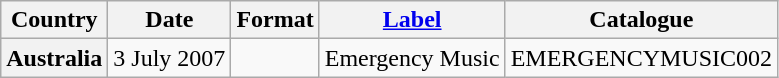<table class="wikitable plainrowheaders">
<tr>
<th scope="col">Country</th>
<th scope="col">Date</th>
<th scope="col">Format</th>
<th scope="col"><a href='#'>Label</a></th>
<th scope="col">Catalogue</th>
</tr>
<tr>
<th scope="row">Australia</th>
<td>3 July 2007</td>
<td></td>
<td>Emergency Music</td>
<td>EMERGENCYMUSIC002</td>
</tr>
</table>
